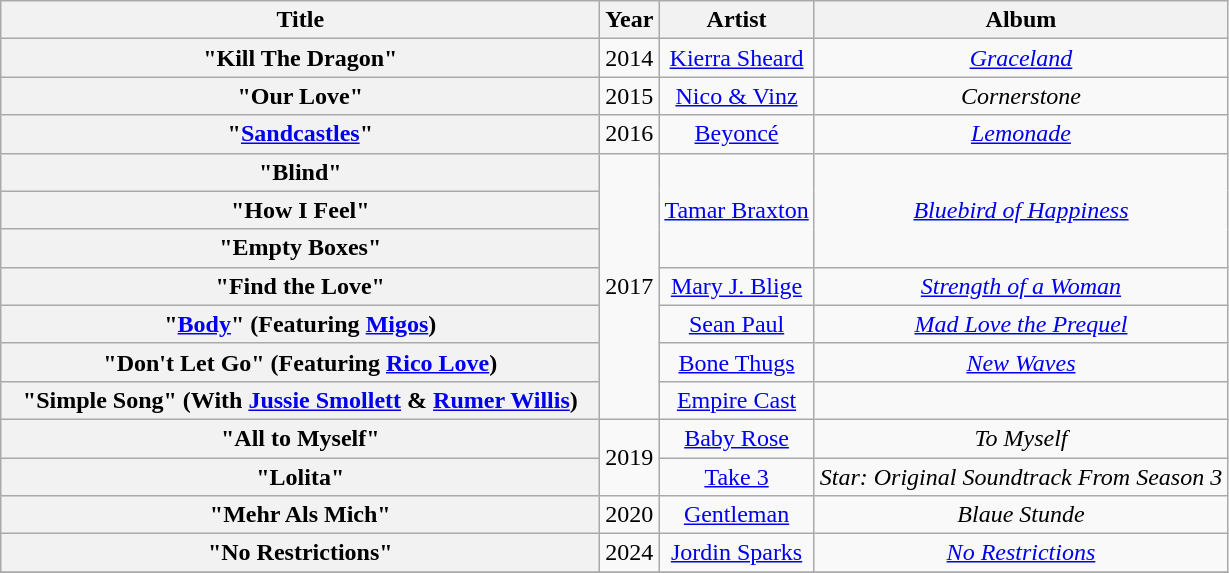<table class="wikitable plainrowheaders" style="text-align:center;">
<tr>
<th scope="col" style="width:24.5em;">Title</th>
<th scope="col">Year</th>
<th scope="col">Artist</th>
<th scope="col">Album</th>
</tr>
<tr>
<th scope="row">"Kill The Dragon"</th>
<td>2014</td>
<td><a href='#'>Kierra Sheard</a></td>
<td><em><a href='#'>Graceland</a></em></td>
</tr>
<tr>
<th scope="row">"Our Love"</th>
<td>2015</td>
<td><a href='#'>Nico & Vinz</a></td>
<td><em>Cornerstone</em></td>
</tr>
<tr>
<th scope="row">"<a href='#'>Sandcastles</a>"</th>
<td>2016</td>
<td><a href='#'>Beyoncé</a></td>
<td><em><a href='#'>Lemonade</a></em></td>
</tr>
<tr>
<th scope="row">"Blind"</th>
<td rowspan="7">2017</td>
<td rowspan="3"><a href='#'>Tamar Braxton</a></td>
<td rowspan="3"><em><a href='#'>Bluebird of Happiness</a></em></td>
</tr>
<tr>
<th scope="row">"How I Feel"</th>
</tr>
<tr>
<th scope="row">"Empty Boxes"</th>
</tr>
<tr>
<th scope="row">"Find the Love"</th>
<td><a href='#'>Mary J. Blige</a></td>
<td><em><a href='#'>Strength of a Woman</a></em></td>
</tr>
<tr>
<th scope="row">"<a href='#'>Body</a>" (Featuring <a href='#'>Migos</a>)</th>
<td><a href='#'>Sean Paul</a></td>
<td><em><a href='#'>Mad Love the Prequel</a></em></td>
</tr>
<tr>
<th scope="row">"Don't Let Go" (Featuring <a href='#'>Rico Love</a>)</th>
<td><a href='#'>Bone Thugs</a></td>
<td><em><a href='#'>New Waves</a></em></td>
</tr>
<tr>
<th scope="row">"Simple Song" (With <a href='#'>Jussie Smollett</a> & <a href='#'>Rumer Willis</a>)</th>
<td><a href='#'>Empire Cast</a></td>
<td></td>
</tr>
<tr>
<th scope="row">"All to Myself"</th>
<td rowspan="2">2019</td>
<td><a href='#'>Baby Rose</a></td>
<td><em>To Myself</em></td>
</tr>
<tr>
<th scope="row">"Lolita"</th>
<td><a href='#'>Take 3</a></td>
<td><em>Star: Original Soundtrack From Season 3</em></td>
</tr>
<tr>
<th scope="row">"Mehr Als Mich"</th>
<td>2020</td>
<td><a href='#'>Gentleman</a></td>
<td><em>Blaue Stunde</em></td>
</tr>
<tr>
<th scope="row">"No Restrictions"</th>
<td>2024</td>
<td><a href='#'>Jordin Sparks</a></td>
<td><em><a href='#'>No Restrictions</a></em></td>
</tr>
<tr>
</tr>
</table>
